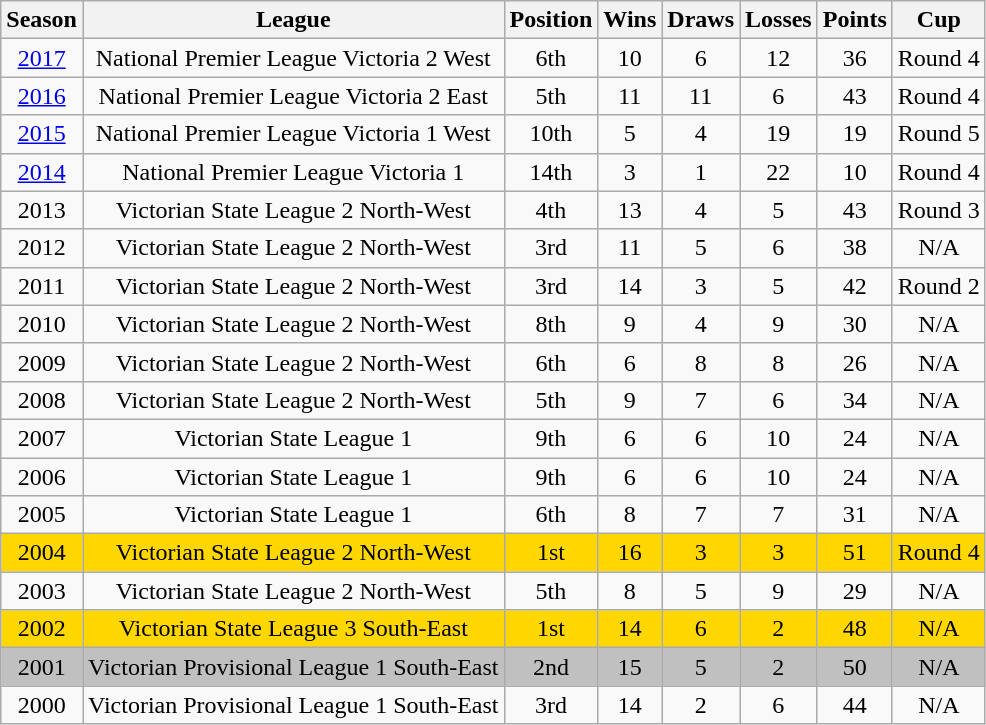<table class="wikitable" style="text-align:center; margin-left:1em; font-size:100%; float:down">
<tr>
<th>Season</th>
<th>League</th>
<th>Position</th>
<th>Wins</th>
<th>Draws</th>
<th>Losses</th>
<th>Points</th>
<th>Cup</th>
</tr>
<tr>
<td><a href='#'>2017</a></td>
<td>National Premier League Victoria 2 West</td>
<td>6th</td>
<td>10</td>
<td>6</td>
<td>12</td>
<td>36</td>
<td>Round 4</td>
</tr>
<tr>
<td><a href='#'>2016</a></td>
<td>National Premier League Victoria 2 East</td>
<td>5th</td>
<td>11</td>
<td>11</td>
<td>6</td>
<td>43</td>
<td>Round 4</td>
</tr>
<tr>
<td><a href='#'>2015</a></td>
<td>National Premier League Victoria 1 West</td>
<td>10th</td>
<td>5</td>
<td>4</td>
<td>19</td>
<td>19</td>
<td>Round 5</td>
</tr>
<tr>
<td><a href='#'>2014</a></td>
<td>National Premier League Victoria 1</td>
<td>14th</td>
<td>3</td>
<td>1</td>
<td>22</td>
<td>10</td>
<td>Round 4</td>
</tr>
<tr>
<td>2013</td>
<td>Victorian State League 2 North-West</td>
<td>4th</td>
<td>13</td>
<td>4</td>
<td>5</td>
<td>43</td>
<td>Round 3</td>
</tr>
<tr>
<td>2012</td>
<td>Victorian State League 2 North-West</td>
<td>3rd</td>
<td>11</td>
<td>5</td>
<td>6</td>
<td>38</td>
<td>N/A</td>
</tr>
<tr>
<td>2011</td>
<td>Victorian State League 2 North-West</td>
<td>3rd</td>
<td>14</td>
<td>3</td>
<td>5</td>
<td>42</td>
<td>Round 2</td>
</tr>
<tr>
<td>2010</td>
<td>Victorian State League 2 North-West</td>
<td>8th</td>
<td>9</td>
<td>4</td>
<td>9</td>
<td>30</td>
<td>N/A</td>
</tr>
<tr>
<td>2009</td>
<td>Victorian State League 2 North-West</td>
<td>6th</td>
<td>6</td>
<td>8</td>
<td>8</td>
<td>26</td>
<td>N/A</td>
</tr>
<tr>
<td>2008</td>
<td>Victorian State League 2 North-West</td>
<td>5th</td>
<td>9</td>
<td>7</td>
<td>6</td>
<td>34</td>
<td>N/A</td>
</tr>
<tr>
<td>2007</td>
<td>Victorian State League 1</td>
<td>9th</td>
<td>6</td>
<td>6</td>
<td>10</td>
<td>24</td>
<td>N/A</td>
</tr>
<tr>
<td>2006</td>
<td>Victorian State League 1</td>
<td>9th</td>
<td>6</td>
<td>6</td>
<td>10</td>
<td>24</td>
<td>N/A</td>
</tr>
<tr>
<td>2005</td>
<td>Victorian State League 1</td>
<td>6th</td>
<td>8</td>
<td>7</td>
<td>7</td>
<td>31</td>
<td>N/A</td>
</tr>
<tr bgcolor=gold>
<td>2004</td>
<td>Victorian State League 2 North-West</td>
<td>1st</td>
<td>16</td>
<td>3</td>
<td>3</td>
<td>51</td>
<td>Round 4</td>
</tr>
<tr>
<td>2003</td>
<td>Victorian State League 2 North-West</td>
<td>5th</td>
<td>8</td>
<td>5</td>
<td>9</td>
<td>29</td>
<td>N/A</td>
</tr>
<tr bgcolor=gold>
<td>2002</td>
<td>Victorian State League 3 South-East</td>
<td>1st</td>
<td>14</td>
<td>6</td>
<td>2</td>
<td>48</td>
<td>N/A</td>
</tr>
<tr bgcolor=silver>
<td>2001</td>
<td>Victorian Provisional League 1 South-East</td>
<td>2nd</td>
<td>15</td>
<td>5</td>
<td>2</td>
<td>50</td>
<td>N/A</td>
</tr>
<tr>
<td>2000</td>
<td>Victorian Provisional League 1 South-East</td>
<td>3rd</td>
<td>14</td>
<td>2</td>
<td>6</td>
<td>44</td>
<td>N/A</td>
</tr>
</table>
